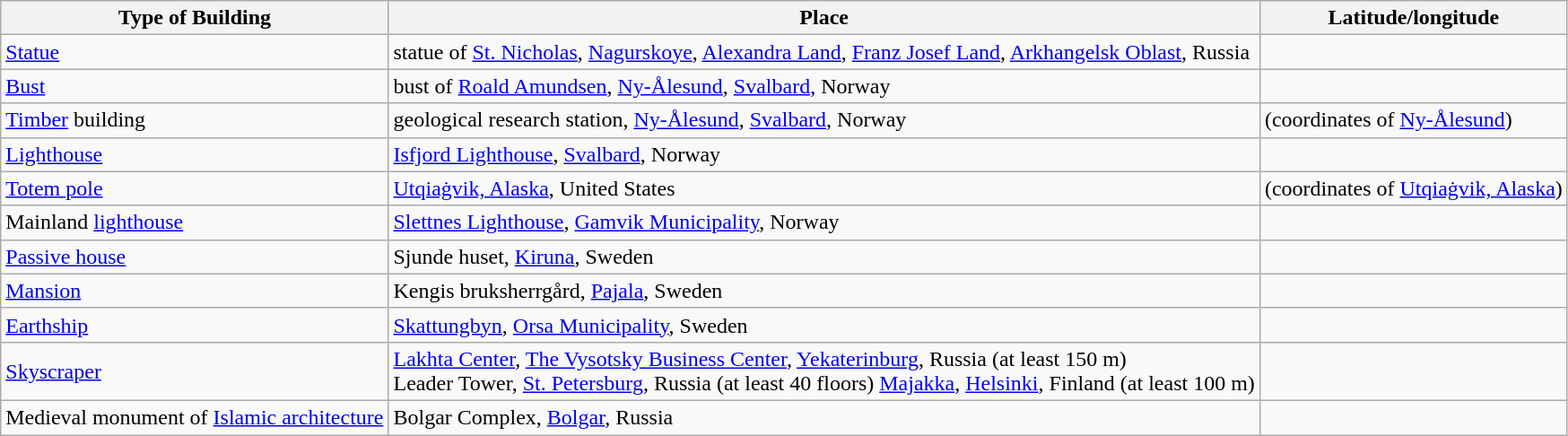<table class="wikitable">
<tr>
<th>Type of Building</th>
<th>Place</th>
<th>Latitude/longitude</th>
</tr>
<tr>
<td><a href='#'>Statue</a></td>
<td>statue of <a href='#'>St. Nicholas</a>, <a href='#'>Nagurskoye</a>, <a href='#'>Alexandra Land</a>, <a href='#'>Franz Josef Land</a>, <a href='#'>Arkhangelsk Oblast</a>, Russia</td>
<td></td>
</tr>
<tr>
<td><a href='#'>Bust</a></td>
<td>bust of <a href='#'>Roald Amundsen</a>, <a href='#'>Ny-Ålesund</a>, <a href='#'>Svalbard</a>, Norway</td>
<td></td>
</tr>
<tr>
<td><a href='#'>Timber</a> building</td>
<td>geological research station, <a href='#'>Ny-Ålesund</a>, <a href='#'>Svalbard</a>, Norway</td>
<td> (coordinates of <a href='#'>Ny-Ålesund</a>)</td>
</tr>
<tr>
<td><a href='#'>Lighthouse</a></td>
<td><a href='#'>Isfjord Lighthouse</a>, <a href='#'>Svalbard</a>, Norway</td>
<td></td>
</tr>
<tr>
<td><a href='#'>Totem pole</a></td>
<td><a href='#'>Utqiaġvik, Alaska</a>, United States</td>
<td> (coordinates of <a href='#'>Utqiaġvik, Alaska</a>)</td>
</tr>
<tr>
<td>Mainland <a href='#'>lighthouse</a></td>
<td><a href='#'>Slettnes Lighthouse</a>, <a href='#'>Gamvik Municipality</a>, Norway</td>
<td></td>
</tr>
<tr>
<td><a href='#'>Passive house</a></td>
<td>Sjunde huset, <a href='#'>Kiruna</a>, Sweden</td>
<td></td>
</tr>
<tr>
<td><a href='#'>Mansion</a></td>
<td>Kengis bruksherrgård, <a href='#'>Pajala</a>, Sweden</td>
<td></td>
</tr>
<tr>
<td><a href='#'>Earthship</a></td>
<td><a href='#'>Skattungbyn</a>, <a href='#'>Orsa Municipality</a>, Sweden</td>
<td></td>
</tr>
<tr>
<td><a href='#'>Skyscraper</a></td>
<td><a href='#'>Lakhta Center</a>, <a href='#'>The Vysotsky Business Center</a>, <a href='#'>Yekaterinburg</a>, Russia (at least 150 m)<br>Leader Tower, <a href='#'>St. Petersburg</a>, Russia (at least 40 floors)
<a href='#'>Majakka</a>, <a href='#'>Helsinki</a>, Finland (at least 100 m)</td>
<td><br>

</td>
</tr>
<tr>
<td>Medieval monument of <a href='#'>Islamic architecture</a></td>
<td>Bolgar Complex, <a href='#'>Bolgar</a>, Russia</td>
<td></td>
</tr>
</table>
